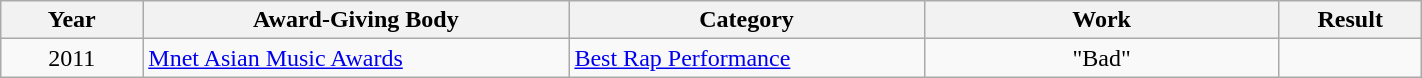<table | width="75%" class="wikitable sortable">
<tr>
<th width="10%">Year</th>
<th width="30%">Award-Giving Body</th>
<th width="25%">Category</th>
<th width="25%">Work</th>
<th width="10%">Result</th>
</tr>
<tr>
<td align="center">2011</td>
<td><a href='#'>Mnet Asian Music Awards</a></td>
<td><a href='#'>Best Rap Performance</a></td>
<td align="center">"Bad"</td>
<td></td>
</tr>
</table>
